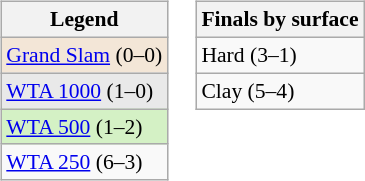<table>
<tr valign=top>
<td><br><table class="wikitable" style="font-size:90%;">
<tr>
<th>Legend</th>
</tr>
<tr>
<td style="background:#f3e6d7;"><a href='#'>Grand Slam</a> (0–0)</td>
</tr>
<tr>
<td style="background:#e9e9e9;"><a href='#'>WTA 1000</a> (1–0)</td>
</tr>
<tr>
<td style="background:#d4f1c5;"><a href='#'>WTA 500</a> (1–2)</td>
</tr>
<tr>
<td><a href='#'>WTA 250</a> (6–3)</td>
</tr>
</table>
</td>
<td><br><table class="wikitable" style="font-size:90%;">
<tr>
<th>Finals by surface</th>
</tr>
<tr>
<td>Hard (3–1)</td>
</tr>
<tr>
<td>Clay (5–4)</td>
</tr>
</table>
</td>
</tr>
</table>
